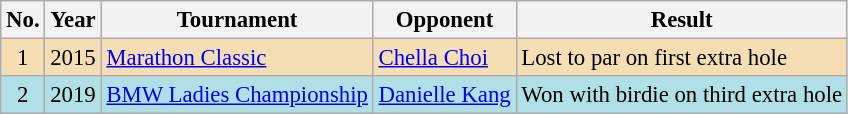<table class="wikitable" style="font-size:95%;">
<tr>
<th>No.</th>
<th>Year</th>
<th>Tournament</th>
<th>Opponent</th>
<th>Result</th>
</tr>
<tr style="background:#F5DEB3;">
<td align=center>1</td>
<td>2015</td>
<td><a href='#'>Marathon Classic</a></td>
<td> <a href='#'>Chella Choi</a></td>
<td>Lost to par on first extra hole</td>
</tr>
<tr style="background:#B0E0E6;">
<td align=center>2</td>
<td align=center>2019</td>
<td><a href='#'>BMW Ladies Championship</a></td>
<td> <a href='#'>Danielle Kang</a></td>
<td>Won with birdie on third extra hole</td>
</tr>
</table>
